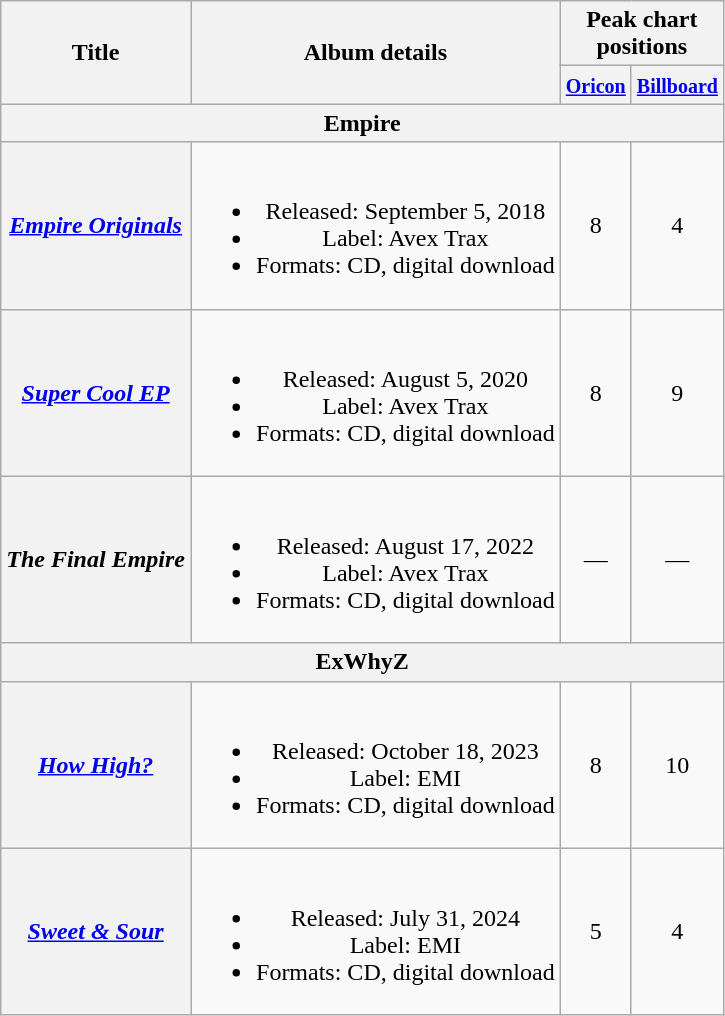<table class="wikitable plainrowheaders" style="text-align:center;">
<tr>
<th scope="col" rowspan="2">Title</th>
<th scope="col" rowspan="2">Album details</th>
<th scope="col" colspan="2">Peak chart positions</th>
</tr>
<tr>
<th scope="col" style="width:2.5em;"><small><a href='#'>Oricon</a></small></th>
<th scope="col" style="width:2.5em;"><small><a href='#'>Billboard</a></small></th>
</tr>
<tr>
<th scope="col" colspan="4">Empire</th>
</tr>
<tr>
<th scope="row"><em><a href='#'>Empire Originals</a></em></th>
<td><br><ul><li>Released: September 5, 2018</li><li>Label: Avex Trax</li><li>Formats: CD, digital download</li></ul></td>
<td>8</td>
<td>4</td>
</tr>
<tr>
<th scope="row"><em><a href='#'>Super Cool EP</a></em></th>
<td><br><ul><li>Released: August 5, 2020</li><li>Label: Avex Trax</li><li>Formats: CD, digital download</li></ul></td>
<td>8</td>
<td>9</td>
</tr>
<tr>
<th scope="row"><em>The Final Empire</em></th>
<td><br><ul><li>Released: August 17, 2022</li><li>Label: Avex Trax</li><li>Formats: CD, digital download</li></ul></td>
<td>—</td>
<td>—</td>
</tr>
<tr>
<th scope="col" colspan="4">ExWhyZ</th>
</tr>
<tr>
<th scope="row"><em><a href='#'>How High?</a></em></th>
<td><br><ul><li>Released: October 18, 2023</li><li>Label: EMI</li><li>Formats: CD, digital download</li></ul></td>
<td>8</td>
<td>10</td>
</tr>
<tr>
<th scope="row"><em><a href='#'>Sweet & Sour</a></em></th>
<td><br><ul><li>Released: July 31, 2024</li><li>Label: EMI</li><li>Formats: CD, digital download</li></ul></td>
<td>5</td>
<td>4</td>
</tr>
</table>
